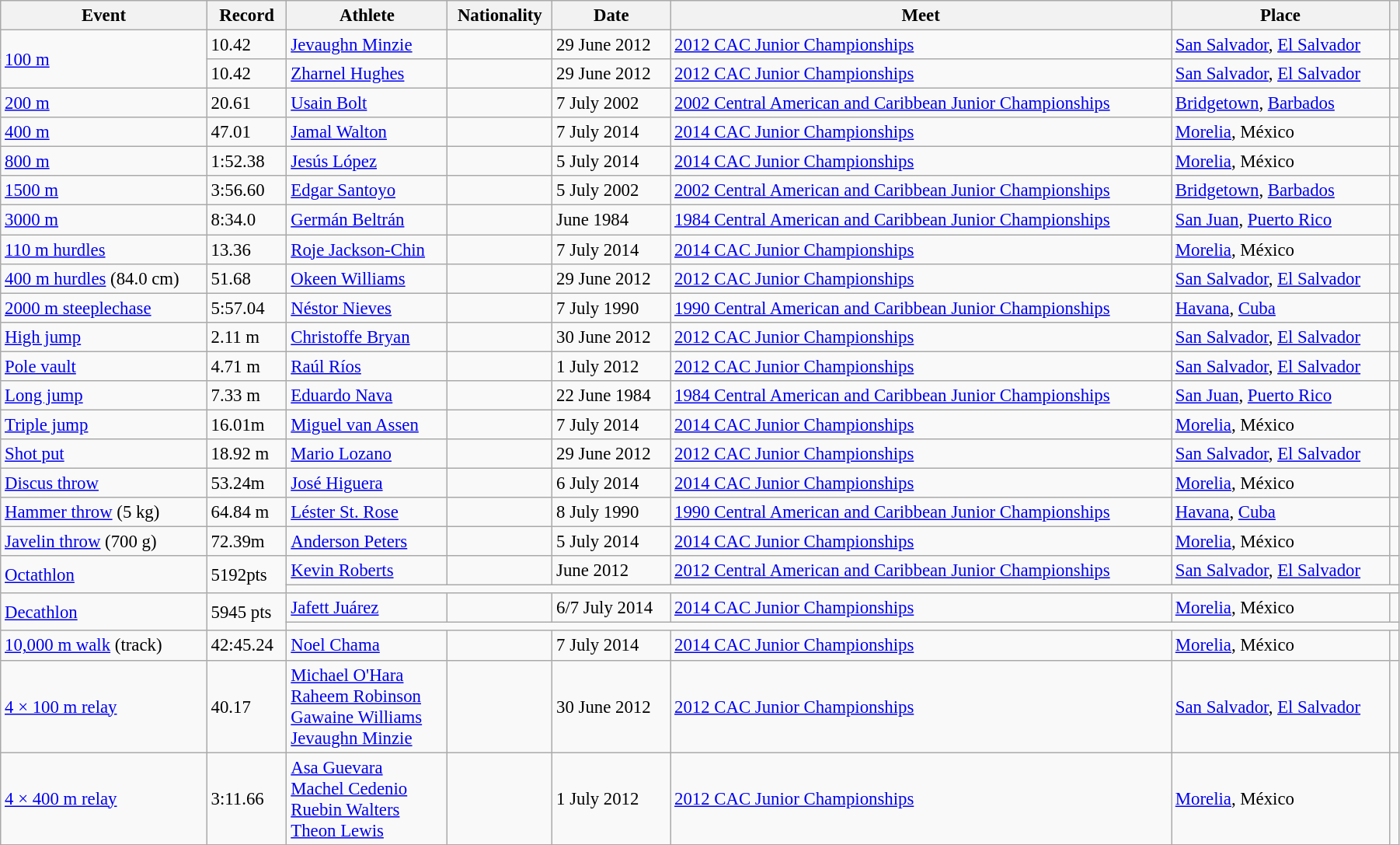<table class="wikitable" style="font-size:95%; width: 95%;">
<tr>
<th>Event</th>
<th>Record</th>
<th>Athlete</th>
<th>Nationality</th>
<th>Date</th>
<th>Meet</th>
<th>Place</th>
<th></th>
</tr>
<tr>
<td rowspan=2><a href='#'>100 m</a></td>
<td>10.42 </td>
<td><a href='#'>Jevaughn Minzie</a></td>
<td></td>
<td>29 June 2012</td>
<td><a href='#'>2012 CAC Junior Championships</a></td>
<td> <a href='#'>San Salvador</a>, <a href='#'>El Salvador</a></td>
<td></td>
</tr>
<tr>
<td>10.42 </td>
<td><a href='#'>Zharnel Hughes</a></td>
<td></td>
<td>29 June 2012</td>
<td><a href='#'>2012 CAC Junior Championships</a></td>
<td> <a href='#'>San Salvador</a>, <a href='#'>El Salvador</a></td>
<td></td>
</tr>
<tr>
<td><a href='#'>200 m</a></td>
<td>20.61 </td>
<td><a href='#'>Usain Bolt</a></td>
<td></td>
<td>7 July 2002</td>
<td><a href='#'>2002 Central American and Caribbean Junior Championships</a></td>
<td> <a href='#'>Bridgetown</a>, <a href='#'>Barbados</a></td>
<td></td>
</tr>
<tr>
<td><a href='#'>400 m</a></td>
<td>47.01</td>
<td><a href='#'>Jamal Walton</a></td>
<td></td>
<td>7 July 2014</td>
<td><a href='#'>2014 CAC Junior Championships</a></td>
<td> <a href='#'>Morelia</a>, México</td>
<td></td>
</tr>
<tr>
<td><a href='#'>800 m</a></td>
<td>1:52.38</td>
<td><a href='#'>Jesús López</a></td>
<td></td>
<td>5 July 2014</td>
<td><a href='#'>2014 CAC Junior Championships</a></td>
<td> <a href='#'>Morelia</a>, México</td>
<td></td>
</tr>
<tr>
<td><a href='#'>1500 m</a></td>
<td>3:56.60</td>
<td><a href='#'>Edgar Santoyo</a></td>
<td></td>
<td>5 July 2002</td>
<td><a href='#'>2002 Central American and Caribbean Junior Championships</a></td>
<td> <a href='#'>Bridgetown</a>, <a href='#'>Barbados</a></td>
<td></td>
</tr>
<tr>
<td><a href='#'>3000 m</a></td>
<td>8:34.0</td>
<td><a href='#'>Germán Beltrán</a></td>
<td></td>
<td>June 1984</td>
<td><a href='#'>1984 Central American and Caribbean Junior Championships</a></td>
<td> <a href='#'>San Juan</a>, <a href='#'>Puerto Rico</a></td>
<td></td>
</tr>
<tr>
<td><a href='#'>110 m hurdles</a></td>
<td>13.36 </td>
<td><a href='#'>Roje Jackson-Chin</a></td>
<td></td>
<td>7 July 2014</td>
<td><a href='#'>2014 CAC Junior Championships</a></td>
<td> <a href='#'>Morelia</a>, México</td>
<td></td>
</tr>
<tr>
<td><a href='#'>400 m hurdles</a> (84.0 cm)</td>
<td>51.68</td>
<td><a href='#'>Okeen Williams</a></td>
<td></td>
<td>29 June 2012</td>
<td><a href='#'>2012 CAC Junior Championships</a></td>
<td> <a href='#'>San Salvador</a>, <a href='#'>El Salvador</a></td>
<td></td>
</tr>
<tr>
<td><a href='#'>2000 m steeplechase</a></td>
<td>5:57.04</td>
<td><a href='#'>Néstor Nieves</a></td>
<td></td>
<td>7 July 1990</td>
<td><a href='#'>1990 Central American and Caribbean Junior Championships</a></td>
<td> <a href='#'>Havana</a>, <a href='#'>Cuba</a></td>
<td></td>
</tr>
<tr>
<td><a href='#'>High jump</a></td>
<td>2.11 m</td>
<td><a href='#'>Christoffe Bryan</a></td>
<td></td>
<td>30 June 2012</td>
<td><a href='#'>2012 CAC Junior Championships</a></td>
<td> <a href='#'>San Salvador</a>, <a href='#'>El Salvador</a></td>
<td></td>
</tr>
<tr>
<td><a href='#'>Pole vault</a></td>
<td>4.71 m</td>
<td><a href='#'>Raúl Ríos</a></td>
<td></td>
<td>1 July 2012</td>
<td><a href='#'>2012 CAC Junior Championships</a></td>
<td> <a href='#'>San Salvador</a>, <a href='#'>El Salvador</a></td>
<td></td>
</tr>
<tr>
<td><a href='#'>Long jump</a></td>
<td>7.33 m</td>
<td><a href='#'>Eduardo Nava</a></td>
<td></td>
<td>22 June 1984</td>
<td><a href='#'>1984 Central American and Caribbean Junior Championships</a></td>
<td> <a href='#'>San Juan</a>, <a href='#'>Puerto Rico</a></td>
<td></td>
</tr>
<tr>
<td><a href='#'>Triple jump</a></td>
<td>16.01m </td>
<td><a href='#'>Miguel van Assen</a></td>
<td></td>
<td>7 July 2014</td>
<td><a href='#'>2014 CAC Junior Championships</a></td>
<td> <a href='#'>Morelia</a>, México</td>
<td></td>
</tr>
<tr>
<td><a href='#'>Shot put</a></td>
<td>18.92 m</td>
<td><a href='#'>Mario Lozano</a></td>
<td></td>
<td>29 June 2012</td>
<td><a href='#'>2012 CAC Junior Championships</a></td>
<td> <a href='#'>San Salvador</a>, <a href='#'>El Salvador</a></td>
<td></td>
</tr>
<tr>
<td><a href='#'>Discus throw</a></td>
<td>53.24m</td>
<td><a href='#'>José Higuera</a></td>
<td></td>
<td>6 July 2014</td>
<td><a href='#'>2014 CAC Junior Championships</a></td>
<td> <a href='#'>Morelia</a>, México</td>
<td></td>
</tr>
<tr>
<td><a href='#'>Hammer throw</a> (5 kg)</td>
<td>64.84 m</td>
<td><a href='#'>Léster St. Rose</a></td>
<td></td>
<td>8 July 1990</td>
<td><a href='#'>1990 Central American and Caribbean Junior Championships</a></td>
<td> <a href='#'>Havana</a>, <a href='#'>Cuba</a></td>
<td></td>
</tr>
<tr>
<td><a href='#'>Javelin throw</a> (700 g)</td>
<td>72.39m</td>
<td><a href='#'>Anderson Peters</a></td>
<td></td>
<td>5 July 2014</td>
<td><a href='#'>2014 CAC Junior Championships</a></td>
<td> <a href='#'>Morelia</a>, México</td>
<td></td>
</tr>
<tr>
<td rowspan=2><a href='#'>Octathlon</a></td>
<td rowspan=2>5192pts</td>
<td><a href='#'>Kevin Roberts</a></td>
<td></td>
<td>June 2012</td>
<td><a href='#'>2012 Central American and Caribbean Junior Championships</a></td>
<td> <a href='#'>San Salvador</a>, <a href='#'>El Salvador</a></td>
<td></td>
</tr>
<tr>
<td colspan=6></td>
</tr>
<tr>
<td rowspan=2><a href='#'>Decathlon</a></td>
<td rowspan=2>5945 pts</td>
<td><a href='#'>Jafett Juárez</a></td>
<td></td>
<td>6/7 July 2014</td>
<td><a href='#'>2014 CAC Junior Championships</a></td>
<td> <a href='#'>Morelia</a>, México</td>
<td></td>
</tr>
<tr>
<td colspan=6></td>
</tr>
<tr>
<td><a href='#'>10,000 m walk</a> (track)</td>
<td>42:45.24</td>
<td><a href='#'>Noel Chama</a></td>
<td></td>
<td>7 July 2014</td>
<td><a href='#'>2014 CAC Junior Championships</a></td>
<td> <a href='#'>Morelia</a>, México</td>
<td></td>
</tr>
<tr>
<td><a href='#'>4 × 100 m relay</a></td>
<td>40.17</td>
<td><a href='#'>Michael O'Hara</a><br><a href='#'>Raheem Robinson</a><br><a href='#'>Gawaine Williams</a><br><a href='#'>Jevaughn Minzie</a></td>
<td></td>
<td>30 June 2012</td>
<td><a href='#'>2012 CAC Junior Championships</a></td>
<td> <a href='#'>San Salvador</a>, <a href='#'>El Salvador</a></td>
<td></td>
</tr>
<tr>
<td><a href='#'>4 × 400 m relay</a></td>
<td>3:11.66</td>
<td><a href='#'>Asa Guevara</a> <br> <a href='#'>Machel Cedenio</a> <br> <a href='#'>Ruebin Walters</a> <br> <a href='#'>Theon Lewis</a></td>
<td></td>
<td>1 July 2012</td>
<td><a href='#'>2012 CAC Junior Championships</a></td>
<td> <a href='#'>Morelia</a>, México</td>
<td></td>
</tr>
</table>
